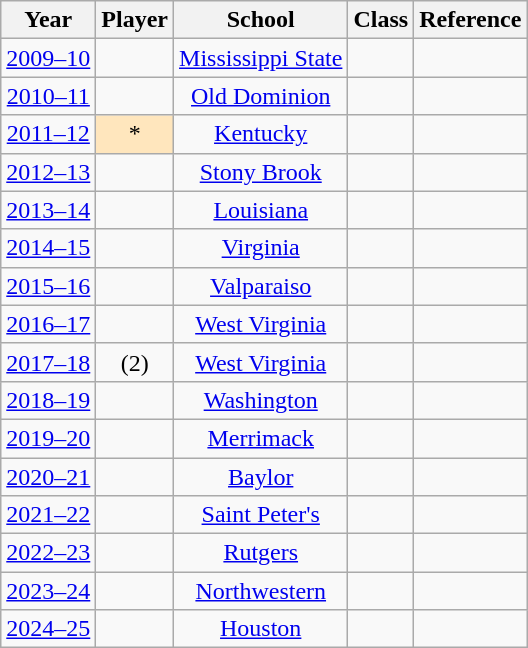<table class="wikitable sortable">
<tr>
<th>Year</th>
<th>Player</th>
<th>School</th>
<th>Class</th>
<th class=unsortable>Reference</th>
</tr>
<tr align=center>
<td><a href='#'>2009–10</a></td>
<td></td>
<td><a href='#'>Mississippi State</a></td>
<td></td>
<td></td>
</tr>
<tr align=center>
<td><a href='#'>2010–11</a></td>
<td></td>
<td><a href='#'>Old Dominion</a></td>
<td></td>
<td></td>
</tr>
<tr align=center>
<td><a href='#'>2011–12</a></td>
<td style="background-color:#FFE6BD">*</td>
<td><a href='#'>Kentucky</a></td>
<td></td>
<td></td>
</tr>
<tr align=center>
<td><a href='#'>2012–13</a></td>
<td></td>
<td><a href='#'>Stony Brook</a></td>
<td></td>
<td></td>
</tr>
<tr align=center>
<td><a href='#'>2013–14</a></td>
<td></td>
<td><a href='#'>Louisiana</a></td>
<td></td>
<td></td>
</tr>
<tr align=center>
<td><a href='#'>2014–15</a></td>
<td></td>
<td><a href='#'>Virginia</a></td>
<td></td>
<td></td>
</tr>
<tr align=center>
<td><a href='#'>2015–16</a></td>
<td></td>
<td><a href='#'>Valparaiso</a></td>
<td></td>
<td></td>
</tr>
<tr align=center>
<td><a href='#'>2016–17</a></td>
<td></td>
<td><a href='#'>West Virginia</a></td>
<td></td>
<td></td>
</tr>
<tr align=center>
<td><a href='#'>2017–18</a></td>
<td> (2)</td>
<td><a href='#'>West Virginia</a></td>
<td></td>
<td></td>
</tr>
<tr align=center>
<td><a href='#'>2018–19</a></td>
<td></td>
<td><a href='#'>Washington</a></td>
<td></td>
<td></td>
</tr>
<tr align=center>
<td><a href='#'>2019–20</a></td>
<td></td>
<td><a href='#'>Merrimack</a></td>
<td></td>
<td></td>
</tr>
<tr align=center>
<td><a href='#'>2020–21</a></td>
<td></td>
<td><a href='#'>Baylor</a></td>
<td></td>
<td></td>
</tr>
<tr align=center>
<td><a href='#'>2021–22</a></td>
<td></td>
<td><a href='#'>Saint Peter's</a></td>
<td></td>
<td></td>
</tr>
<tr align="center">
<td><a href='#'>2022–23</a></td>
<td></td>
<td><a href='#'>Rutgers</a></td>
<td></td>
<td></td>
</tr>
<tr align="center">
<td><a href='#'>2023–24</a></td>
<td></td>
<td><a href='#'>Northwestern</a></td>
<td></td>
<td></td>
</tr>
<tr align="center">
<td><a href='#'>2024–25</a></td>
<td></td>
<td><a href='#'>Houston</a></td>
<td></td>
<td></td>
</tr>
</table>
